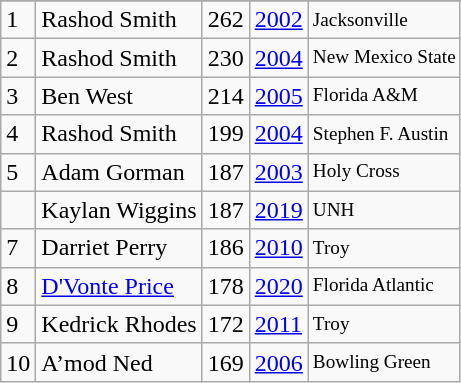<table class="wikitable">
<tr>
</tr>
<tr>
<td>1</td>
<td>Rashod Smith</td>
<td>262</td>
<td><a href='#'>2002</a></td>
<td style="font-size:80%;">Jacksonville</td>
</tr>
<tr>
<td>2</td>
<td>Rashod Smith</td>
<td>230</td>
<td><a href='#'>2004</a></td>
<td style="font-size:80%;">New Mexico State</td>
</tr>
<tr>
<td>3</td>
<td>Ben West</td>
<td>214</td>
<td><a href='#'>2005</a></td>
<td style="font-size:80%;">Florida A&M</td>
</tr>
<tr>
<td>4</td>
<td>Rashod Smith</td>
<td>199</td>
<td><a href='#'>2004</a></td>
<td style="font-size:80%;">Stephen F. Austin</td>
</tr>
<tr>
<td>5</td>
<td>Adam Gorman</td>
<td>187</td>
<td><a href='#'>2003</a></td>
<td style="font-size:80%;">Holy Cross</td>
</tr>
<tr>
<td></td>
<td>Kaylan Wiggins</td>
<td>187</td>
<td><a href='#'>2019</a></td>
<td style="font-size:80%;">UNH</td>
</tr>
<tr>
<td>7</td>
<td>Darriet Perry</td>
<td>186</td>
<td><a href='#'>2010</a></td>
<td style="font-size:80%;">Troy</td>
</tr>
<tr>
<td>8</td>
<td><a href='#'>D'Vonte Price</a></td>
<td>178</td>
<td><a href='#'>2020</a></td>
<td style="font-size:80%;">Florida Atlantic</td>
</tr>
<tr>
<td>9</td>
<td>Kedrick Rhodes</td>
<td>172</td>
<td><a href='#'>2011</a></td>
<td style="font-size:80%;">Troy</td>
</tr>
<tr>
<td>10</td>
<td>A’mod Ned</td>
<td>169</td>
<td><a href='#'>2006</a></td>
<td style="font-size:80%;">Bowling Green</td>
</tr>
</table>
